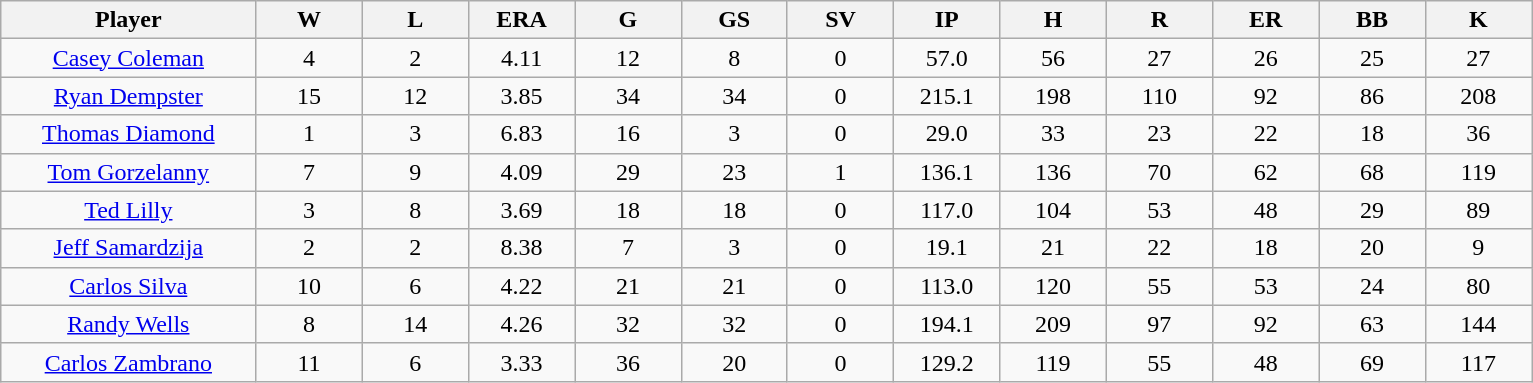<table class="wikitable sortable">
<tr>
<th bgcolor="#DDDDFF" width="12%">Player</th>
<th bgcolor="#DDDDFF" width="5%">W</th>
<th bgcolor="#DDDDFF" width="5%">L</th>
<th bgcolor="#DDDDFF" width="5%">ERA</th>
<th bgcolor="#DDDDFF" width="5%">G</th>
<th bgcolor="#DDDDFF" width="5%">GS</th>
<th bgcolor="#DDDDFF" width="5%">SV</th>
<th bgcolor="#DDDDFF" width="5%">IP</th>
<th bgcolor="#DDDDFF" width="5%">H</th>
<th bgcolor="#DDDDFF" width="5%">R</th>
<th bgcolor="#DDDDFF" width="5%">ER</th>
<th bgcolor="#DDDDFF" width="5%">BB</th>
<th bgcolor="#DDDDFF" width="5%">K</th>
</tr>
<tr align=center>
<td><a href='#'>Casey Coleman</a></td>
<td>4</td>
<td>2</td>
<td>4.11</td>
<td>12</td>
<td>8</td>
<td>0</td>
<td>57.0</td>
<td>56</td>
<td>27</td>
<td>26</td>
<td>25</td>
<td>27</td>
</tr>
<tr align=center>
<td><a href='#'>Ryan Dempster</a></td>
<td>15</td>
<td>12</td>
<td>3.85</td>
<td>34</td>
<td>34</td>
<td>0</td>
<td>215.1</td>
<td>198</td>
<td>110</td>
<td>92</td>
<td>86</td>
<td>208</td>
</tr>
<tr align=center>
<td><a href='#'>Thomas Diamond</a></td>
<td>1</td>
<td>3</td>
<td>6.83</td>
<td>16</td>
<td>3</td>
<td>0</td>
<td>29.0</td>
<td>33</td>
<td>23</td>
<td>22</td>
<td>18</td>
<td>36</td>
</tr>
<tr align=center>
<td><a href='#'>Tom Gorzelanny</a></td>
<td>7</td>
<td>9</td>
<td>4.09</td>
<td>29</td>
<td>23</td>
<td>1</td>
<td>136.1</td>
<td>136</td>
<td>70</td>
<td>62</td>
<td>68</td>
<td>119</td>
</tr>
<tr align=center>
<td><a href='#'>Ted Lilly</a></td>
<td>3</td>
<td>8</td>
<td>3.69</td>
<td>18</td>
<td>18</td>
<td>0</td>
<td>117.0</td>
<td>104</td>
<td>53</td>
<td>48</td>
<td>29</td>
<td>89</td>
</tr>
<tr align=center>
<td><a href='#'>Jeff Samardzija</a></td>
<td>2</td>
<td>2</td>
<td>8.38</td>
<td>7</td>
<td>3</td>
<td>0</td>
<td>19.1</td>
<td>21</td>
<td>22</td>
<td>18</td>
<td>20</td>
<td>9</td>
</tr>
<tr align=center>
<td><a href='#'>Carlos Silva</a></td>
<td>10</td>
<td>6</td>
<td>4.22</td>
<td>21</td>
<td>21</td>
<td>0</td>
<td>113.0</td>
<td>120</td>
<td>55</td>
<td>53</td>
<td>24</td>
<td>80</td>
</tr>
<tr align=center>
<td><a href='#'>Randy Wells</a></td>
<td>8</td>
<td>14</td>
<td>4.26</td>
<td>32</td>
<td>32</td>
<td>0</td>
<td>194.1</td>
<td>209</td>
<td>97</td>
<td>92</td>
<td>63</td>
<td>144</td>
</tr>
<tr align=center>
<td><a href='#'>Carlos Zambrano</a></td>
<td>11</td>
<td>6</td>
<td>3.33</td>
<td>36</td>
<td>20</td>
<td>0</td>
<td>129.2</td>
<td>119</td>
<td>55</td>
<td>48</td>
<td>69</td>
<td>117</td>
</tr>
</table>
